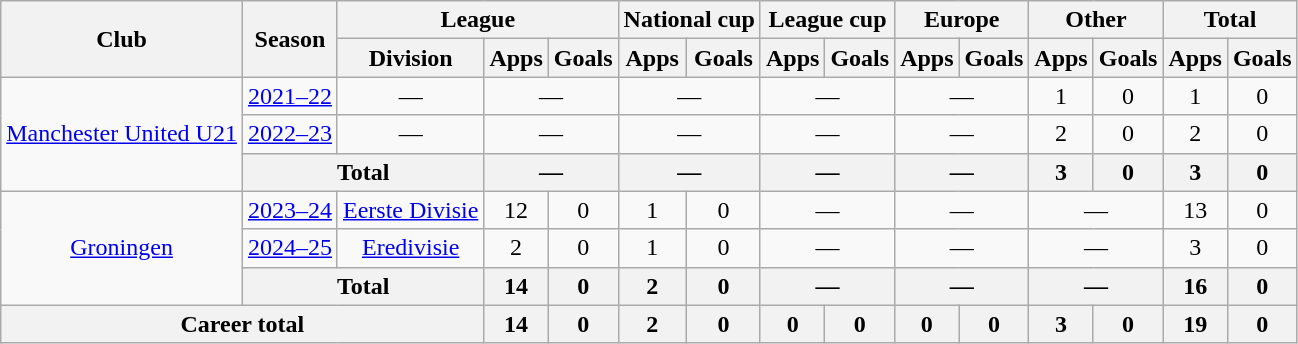<table class=wikitable style=text-align:center>
<tr>
<th rowspan=2>Club</th>
<th rowspan=2>Season</th>
<th colspan=3>League</th>
<th colspan=2>National cup</th>
<th colspan=2>League cup</th>
<th colspan=2>Europe</th>
<th colspan=2>Other</th>
<th colspan=2>Total</th>
</tr>
<tr>
<th>Division</th>
<th>Apps</th>
<th>Goals</th>
<th>Apps</th>
<th>Goals</th>
<th>Apps</th>
<th>Goals</th>
<th>Apps</th>
<th>Goals</th>
<th>Apps</th>
<th>Goals</th>
<th>Apps</th>
<th>Goals</th>
</tr>
<tr>
<td rowspan=3><a href='#'>Manchester United U21</a></td>
<td><a href='#'>2021–22</a></td>
<td>—</td>
<td colspan=2>—</td>
<td colspan=2>—</td>
<td colspan=2>—</td>
<td colspan=2>—</td>
<td>1</td>
<td>0</td>
<td>1</td>
<td>0</td>
</tr>
<tr>
<td><a href='#'>2022–23</a></td>
<td>—</td>
<td colspan=2>—</td>
<td colspan=2>—</td>
<td colspan=2>—</td>
<td colspan=2>—</td>
<td>2</td>
<td>0</td>
<td>2</td>
<td>0</td>
</tr>
<tr>
<th colspan=2>Total</th>
<th colspan=2>—</th>
<th colspan=2>—</th>
<th colspan=2>—</th>
<th colspan=2>—</th>
<th>3</th>
<th>0</th>
<th>3</th>
<th>0</th>
</tr>
<tr>
<td rowspan="3"><a href='#'>Groningen</a></td>
<td><a href='#'>2023–24</a></td>
<td><a href='#'>Eerste Divisie</a></td>
<td>12</td>
<td>0</td>
<td>1</td>
<td>0</td>
<td colspan=2>—</td>
<td colspan=2>—</td>
<td colspan=2>—</td>
<td>13</td>
<td>0</td>
</tr>
<tr>
<td><a href='#'>2024–25</a></td>
<td><a href='#'>Eredivisie</a></td>
<td>2</td>
<td>0</td>
<td>1</td>
<td>0</td>
<td colspan=2>—</td>
<td colspan=2>—</td>
<td colspan=2>—</td>
<td>3</td>
<td>0</td>
</tr>
<tr>
<th colspan=2>Total</th>
<th>14</th>
<th>0</th>
<th>2</th>
<th>0</th>
<th colspan=2>—</th>
<th colspan=2>—</th>
<th colspan=2>—</th>
<th>16</th>
<th>0</th>
</tr>
<tr>
<th colspan=3>Career total</th>
<th>14</th>
<th>0</th>
<th>2</th>
<th>0</th>
<th>0</th>
<th>0</th>
<th>0</th>
<th>0</th>
<th>3</th>
<th>0</th>
<th>19</th>
<th>0</th>
</tr>
</table>
